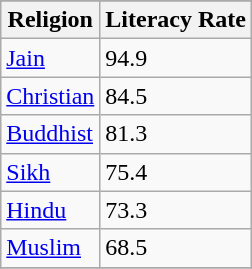<table class="wikitable sortable">
<tr>
</tr>
<tr>
<th>Religion</th>
<th>Literacy Rate</th>
</tr>
<tr>
<td align=left><a href='#'>Jain</a></td>
<td>94.9</td>
</tr>
<tr>
<td align=left><a href='#'>Christian</a></td>
<td>84.5</td>
</tr>
<tr>
<td align=left><a href='#'>Buddhist</a></td>
<td>81.3</td>
</tr>
<tr>
<td align=left><a href='#'>Sikh</a></td>
<td>75.4</td>
</tr>
<tr>
<td align=left><a href='#'>Hindu</a></td>
<td>73.3</td>
</tr>
<tr>
<td align=left><a href='#'>Muslim</a></td>
<td>68.5</td>
</tr>
<tr>
</tr>
</table>
